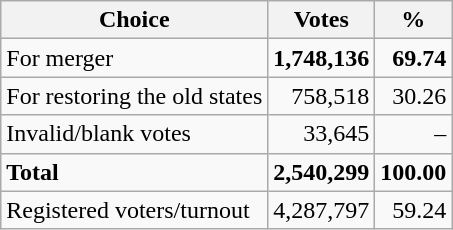<table class=wikitable style="text-align:right">
<tr>
<th>Choice</th>
<th>Votes</th>
<th>%</th>
</tr>
<tr>
<td align=left>For merger</td>
<td><strong>1,748,136</strong></td>
<td><strong>69.74</strong></td>
</tr>
<tr>
<td align=left>For restoring the old states</td>
<td>758,518</td>
<td>30.26</td>
</tr>
<tr>
<td align=left>Invalid/blank votes</td>
<td>33,645</td>
<td>–</td>
</tr>
<tr>
<td align=left><strong>Total</strong></td>
<td><strong>2,540,299</strong></td>
<td><strong>100.00</strong></td>
</tr>
<tr>
<td align=left>Registered voters/turnout</td>
<td>4,287,797</td>
<td>59.24</td>
</tr>
</table>
